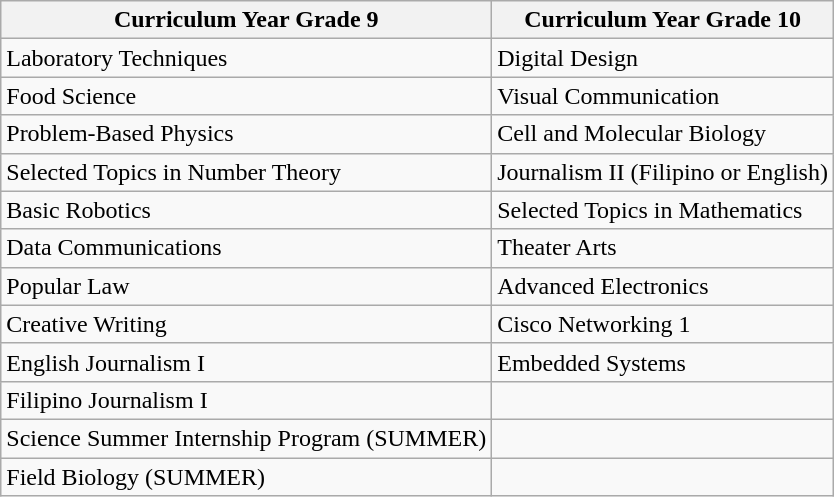<table class="wikitable">
<tr>
<th>Curriculum Year Grade 9</th>
<th>Curriculum Year Grade 10</th>
</tr>
<tr>
<td>Laboratory Techniques</td>
<td>Digital Design</td>
</tr>
<tr>
<td>Food Science</td>
<td>Visual Communication</td>
</tr>
<tr>
<td>Problem-Based Physics</td>
<td>Cell and Molecular Biology</td>
</tr>
<tr>
<td>Selected Topics in Number Theory</td>
<td>Journalism II (Filipino or English)</td>
</tr>
<tr>
<td>Basic Robotics</td>
<td>Selected Topics in Mathematics</td>
</tr>
<tr>
<td>Data Communications</td>
<td>Theater Arts</td>
</tr>
<tr>
<td>Popular Law</td>
<td>Advanced Electronics</td>
</tr>
<tr>
<td>Creative Writing</td>
<td>Cisco Networking 1</td>
</tr>
<tr>
<td>English Journalism I</td>
<td>Embedded Systems</td>
</tr>
<tr>
<td>Filipino Journalism I</td>
<td></td>
</tr>
<tr>
<td>Science Summer Internship Program (SUMMER)</td>
<td></td>
</tr>
<tr>
<td>Field Biology (SUMMER)</td>
<td></td>
</tr>
</table>
